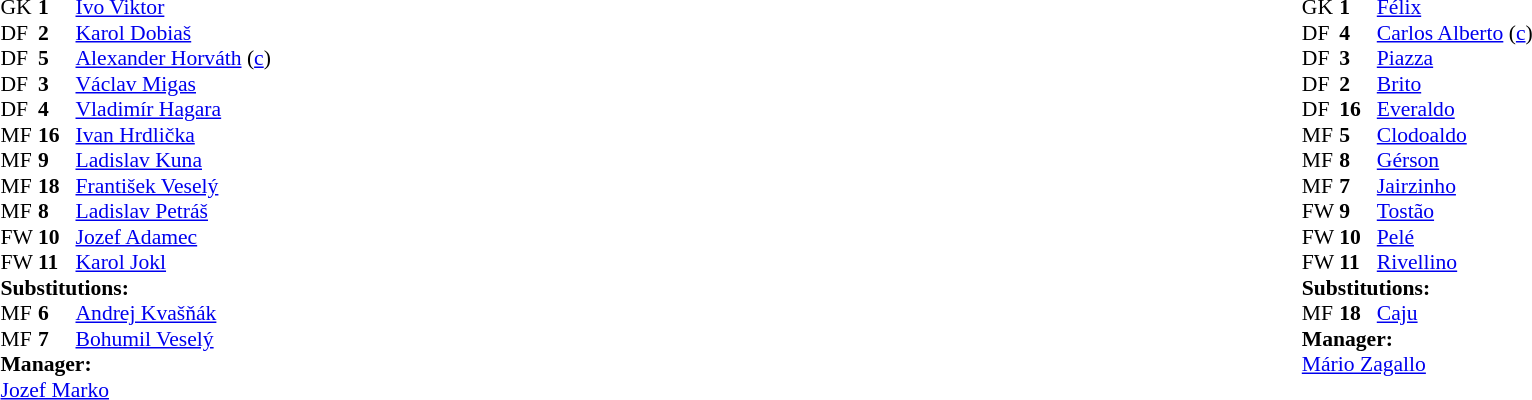<table width="100%">
<tr>
<td valign="top" width="50%"><br><table style="font-size: 90%" cellspacing="0" cellpadding="0">
<tr>
<th width="25"></th>
<th width="25"></th>
</tr>
<tr>
<td>GK</td>
<td><strong>1</strong></td>
<td><a href='#'>Ivo Viktor</a></td>
</tr>
<tr>
<td>DF</td>
<td><strong>2</strong></td>
<td><a href='#'>Karol Dobiaš</a></td>
</tr>
<tr>
<td>DF</td>
<td><strong>5</strong></td>
<td><a href='#'>Alexander Horváth</a> (<a href='#'>c</a>)</td>
<td></td>
</tr>
<tr>
<td>DF</td>
<td><strong>3</strong></td>
<td><a href='#'>Václav Migas</a></td>
</tr>
<tr>
<td>DF</td>
<td><strong>4</strong></td>
<td><a href='#'>Vladimír Hagara</a></td>
</tr>
<tr>
<td>MF</td>
<td><strong>16</strong></td>
<td><a href='#'>Ivan Hrdlička</a></td>
<td></td>
<td></td>
</tr>
<tr>
<td>MF</td>
<td><strong>9</strong></td>
<td><a href='#'>Ladislav Kuna</a></td>
</tr>
<tr>
<td>MF</td>
<td><strong>18</strong></td>
<td><a href='#'>František Veselý</a></td>
<td></td>
<td></td>
</tr>
<tr>
<td>MF</td>
<td><strong>8</strong></td>
<td><a href='#'>Ladislav Petráš</a></td>
</tr>
<tr>
<td>FW</td>
<td><strong>10</strong></td>
<td><a href='#'>Jozef Adamec</a></td>
</tr>
<tr>
<td>FW</td>
<td><strong>11</strong></td>
<td><a href='#'>Karol Jokl</a></td>
</tr>
<tr>
<td colspan=3><strong>Substitutions:</strong></td>
</tr>
<tr>
<td>MF</td>
<td><strong>6</strong></td>
<td><a href='#'>Andrej Kvašňák</a></td>
<td></td>
<td></td>
</tr>
<tr>
<td>MF</td>
<td><strong>7</strong></td>
<td><a href='#'>Bohumil Veselý</a></td>
<td></td>
<td></td>
</tr>
<tr>
<td colspan=3><strong>Manager:</strong></td>
</tr>
<tr>
<td colspan="4"><a href='#'>Jozef Marko</a></td>
</tr>
</table>
</td>
<td valign="top" width="50%"><br><table style="font-size: 90%" cellspacing="0" cellpadding="0" align=center>
<tr>
<th width="25"></th>
<th width="25"></th>
</tr>
<tr>
<td>GK</td>
<td><strong>1</strong></td>
<td><a href='#'>Félix</a></td>
</tr>
<tr>
<td>DF</td>
<td><strong>4</strong></td>
<td><a href='#'>Carlos Alberto</a> (<a href='#'>c</a>)</td>
</tr>
<tr>
<td>DF</td>
<td><strong>3</strong></td>
<td><a href='#'>Piazza</a></td>
</tr>
<tr>
<td>DF</td>
<td><strong>2</strong></td>
<td><a href='#'>Brito</a></td>
</tr>
<tr>
<td>DF</td>
<td><strong>16</strong></td>
<td><a href='#'>Everaldo</a></td>
</tr>
<tr>
<td>MF</td>
<td><strong>5</strong></td>
<td><a href='#'>Clodoaldo</a></td>
</tr>
<tr>
<td>MF</td>
<td><strong>8</strong></td>
<td><a href='#'>Gérson</a></td>
<td></td>
<td></td>
</tr>
<tr>
<td>MF</td>
<td><strong>7</strong></td>
<td><a href='#'>Jairzinho</a></td>
</tr>
<tr>
<td>FW</td>
<td><strong>9</strong></td>
<td><a href='#'>Tostão</a></td>
<td></td>
</tr>
<tr>
<td>FW</td>
<td><strong>10</strong></td>
<td><a href='#'>Pelé</a></td>
</tr>
<tr>
<td>FW</td>
<td><strong>11</strong></td>
<td><a href='#'>Rivellino</a></td>
</tr>
<tr>
<td colspan=3><strong>Substitutions:</strong></td>
</tr>
<tr>
<td>MF</td>
<td><strong>18</strong></td>
<td><a href='#'>Caju</a></td>
<td></td>
<td></td>
</tr>
<tr>
<td colspan=3><strong>Manager:</strong></td>
</tr>
<tr>
<td colspan="4"><a href='#'>Mário Zagallo</a></td>
</tr>
</table>
</td>
</tr>
</table>
